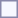<table style="border:1px solid #8888aa; background-color:#f7f8ff; padding:5px; font-size:95%; margin: 0px 12px 12px 0px;">
</table>
